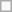<table class=wikitable>
<tr>
<td> </td>
</tr>
</table>
